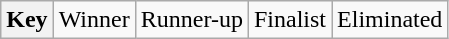<table class="wikitable">
<tr>
<th>Key</th>
<td> Winner</td>
<td> Runner-up</td>
<td> Finalist</td>
<td> Eliminated</td>
</tr>
</table>
